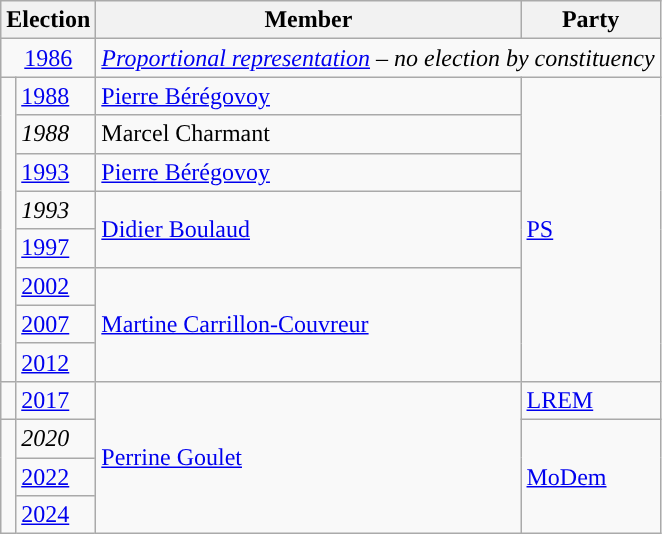<table class="wikitable">
<tr>
<th colspan="2">Election</th>
<th>Member</th>
<th>Party</th>
</tr>
<tr>
<td colspan="2" align="center"><a href='#'>1986</a></td>
<td colspan="2"><em><a href='#'>Proportional representation</a> – no election by constituency</em></td>
</tr>
<tr>
<td rowspan="8" style="color:inherit;background-color: "></td>
<td><a href='#'>1988</a></td>
<td><a href='#'>Pierre Bérégovoy</a></td>
<td rowspan="8"><a href='#'>PS</a></td>
</tr>
<tr>
<td><em>1988</em></td>
<td>Marcel Charmant</td>
</tr>
<tr>
<td><a href='#'>1993</a></td>
<td><a href='#'>Pierre Bérégovoy</a></td>
</tr>
<tr>
<td><em>1993</em></td>
<td rowspan="2"><a href='#'>Didier Boulaud</a></td>
</tr>
<tr>
<td><a href='#'>1997</a></td>
</tr>
<tr>
<td><a href='#'>2002</a></td>
<td rowspan="3"><a href='#'>Martine Carrillon-Couvreur</a></td>
</tr>
<tr>
<td><a href='#'>2007</a></td>
</tr>
<tr>
<td><a href='#'>2012</a></td>
</tr>
<tr>
<td style="color:inherit;background-color: "></td>
<td><a href='#'>2017</a></td>
<td rowspan="4"><a href='#'>Perrine Goulet</a></td>
<td><a href='#'>LREM</a></td>
</tr>
<tr>
<td rowspan="3" style="color:inherit;background-color: "></td>
<td><em>2020</em></td>
<td rowspan="3"><a href='#'>MoDem</a></td>
</tr>
<tr>
<td><a href='#'>2022</a></td>
</tr>
<tr>
<td><a href='#'>2024</a></td>
</tr>
</table>
